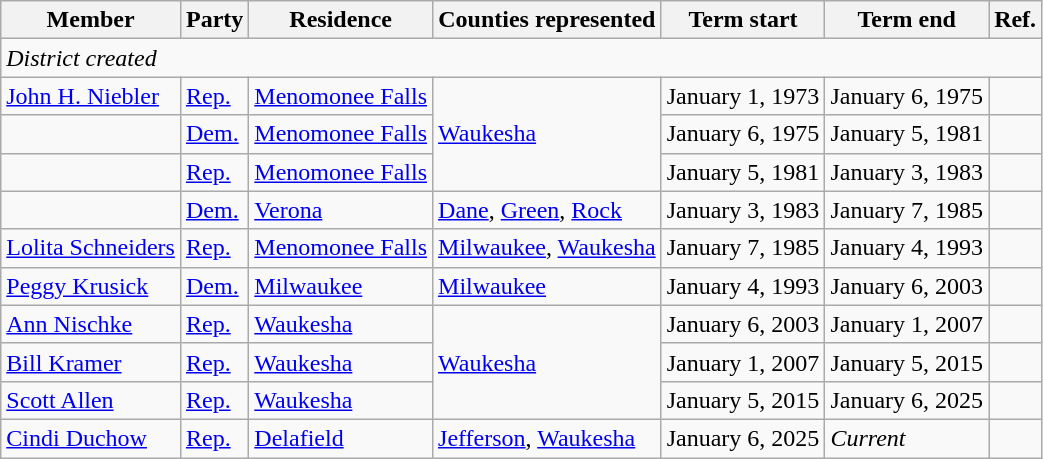<table class="wikitable">
<tr>
<th>Member</th>
<th>Party</th>
<th>Residence</th>
<th>Counties represented</th>
<th>Term start</th>
<th>Term end</th>
<th>Ref.</th>
</tr>
<tr>
<td colspan="7"><em>District created</em></td>
</tr>
<tr>
<td><a href='#'>John H. Niebler</a></td>
<td><a href='#'>Rep.</a></td>
<td><a href='#'>Menomonee Falls</a></td>
<td rowspan="3"><a href='#'>Waukesha</a></td>
<td>January 1, 1973</td>
<td>January 6, 1975</td>
<td></td>
</tr>
<tr>
<td></td>
<td><a href='#'>Dem.</a></td>
<td><a href='#'>Menomonee Falls</a></td>
<td>January 6, 1975</td>
<td>January 5, 1981</td>
<td></td>
</tr>
<tr>
<td></td>
<td><a href='#'>Rep.</a></td>
<td><a href='#'>Menomonee Falls</a></td>
<td>January 5, 1981</td>
<td>January 3, 1983</td>
<td></td>
</tr>
<tr>
<td></td>
<td><a href='#'>Dem.</a></td>
<td><a href='#'>Verona</a></td>
<td><a href='#'>Dane</a>, <a href='#'>Green</a>, <a href='#'>Rock</a></td>
<td>January 3, 1983</td>
<td>January 7, 1985</td>
<td></td>
</tr>
<tr>
<td><a href='#'>Lolita Schneiders</a></td>
<td><a href='#'>Rep.</a></td>
<td><a href='#'>Menomonee Falls</a></td>
<td><a href='#'>Milwaukee</a>, <a href='#'>Waukesha</a></td>
<td>January 7, 1985</td>
<td>January 4, 1993</td>
<td></td>
</tr>
<tr>
<td><a href='#'>Peggy Krusick</a></td>
<td><a href='#'>Dem.</a></td>
<td><a href='#'>Milwaukee</a></td>
<td><a href='#'>Milwaukee</a></td>
<td>January 4, 1993</td>
<td>January 6, 2003</td>
<td></td>
</tr>
<tr>
<td><a href='#'>Ann Nischke</a></td>
<td><a href='#'>Rep.</a></td>
<td><a href='#'>Waukesha</a></td>
<td rowspan="3"><a href='#'>Waukesha</a></td>
<td>January 6, 2003</td>
<td>January 1, 2007</td>
<td></td>
</tr>
<tr>
<td><a href='#'>Bill Kramer</a></td>
<td><a href='#'>Rep.</a></td>
<td><a href='#'>Waukesha</a></td>
<td>January 1, 2007</td>
<td>January 5, 2015</td>
<td></td>
</tr>
<tr>
<td><a href='#'>Scott Allen</a></td>
<td><a href='#'>Rep.</a></td>
<td><a href='#'>Waukesha</a></td>
<td>January 5, 2015</td>
<td>January 6, 2025</td>
<td></td>
</tr>
<tr>
<td><a href='#'>Cindi Duchow</a></td>
<td><a href='#'>Rep.</a></td>
<td><a href='#'>Delafield</a></td>
<td><a href='#'>Jefferson</a>, <a href='#'>Waukesha</a></td>
<td>January 6, 2025</td>
<td><em>Current</em></td>
<td></td>
</tr>
</table>
